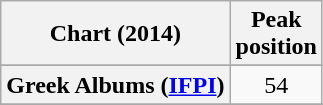<table class="wikitable sortable plainrowheaders" style="text-align:center">
<tr>
<th scope="col">Chart (2014)</th>
<th scope="col">Peak<br>position</th>
</tr>
<tr>
</tr>
<tr>
</tr>
<tr>
</tr>
<tr>
</tr>
<tr>
</tr>
<tr>
</tr>
<tr>
</tr>
<tr>
</tr>
<tr>
</tr>
<tr>
</tr>
<tr>
<th scope="row">Greek Albums (<a href='#'>IFPI</a>)</th>
<td>54</td>
</tr>
<tr>
</tr>
<tr>
</tr>
<tr>
</tr>
<tr>
</tr>
<tr>
</tr>
<tr>
</tr>
<tr>
</tr>
<tr>
</tr>
<tr>
</tr>
<tr>
</tr>
<tr>
</tr>
<tr>
</tr>
</table>
